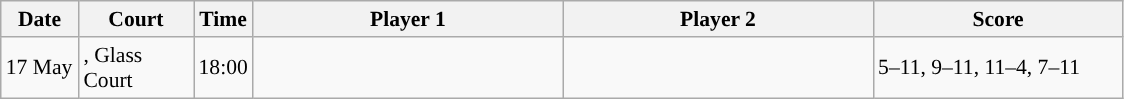<table class="sortable wikitable" style="font-size:90%">
<tr>
<th width="45" class="unsortable">Date</th>
<th width="70">Court</th>
<th width="30">Time</th>
<th width="200">Player 1</th>
<th width="200">Player 2</th>
<th width="160" class="unsortable">Score</th>
</tr>
<tr>
<td>17 May</td>
<td>, Glass Court</td>
<td>18:00</td>
<td></td>
<td><strong></strong></td>
<td>5–11, 9–11, 11–4, 7–11</td>
</tr>
</table>
